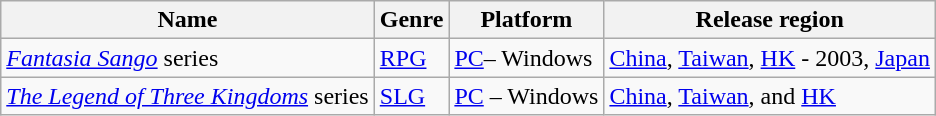<table class="wikitable">
<tr>
<th>Name</th>
<th>Genre</th>
<th>Platform</th>
<th>Release region</th>
</tr>
<tr>
<td><em><a href='#'>Fantasia Sango</a></em> series</td>
<td><a href='#'>RPG</a></td>
<td><a href='#'>PC</a>– Windows</td>
<td><a href='#'>China</a>, <a href='#'>Taiwan</a>, <a href='#'>HK</a> - 2003, <a href='#'>Japan</a></td>
</tr>
<tr>
<td><em><a href='#'>The Legend of Three Kingdoms</a></em> series</td>
<td><a href='#'>SLG</a></td>
<td><a href='#'>PC</a> – Windows</td>
<td><a href='#'>China</a>, <a href='#'>Taiwan</a>, and <a href='#'>HK</a></td>
</tr>
</table>
